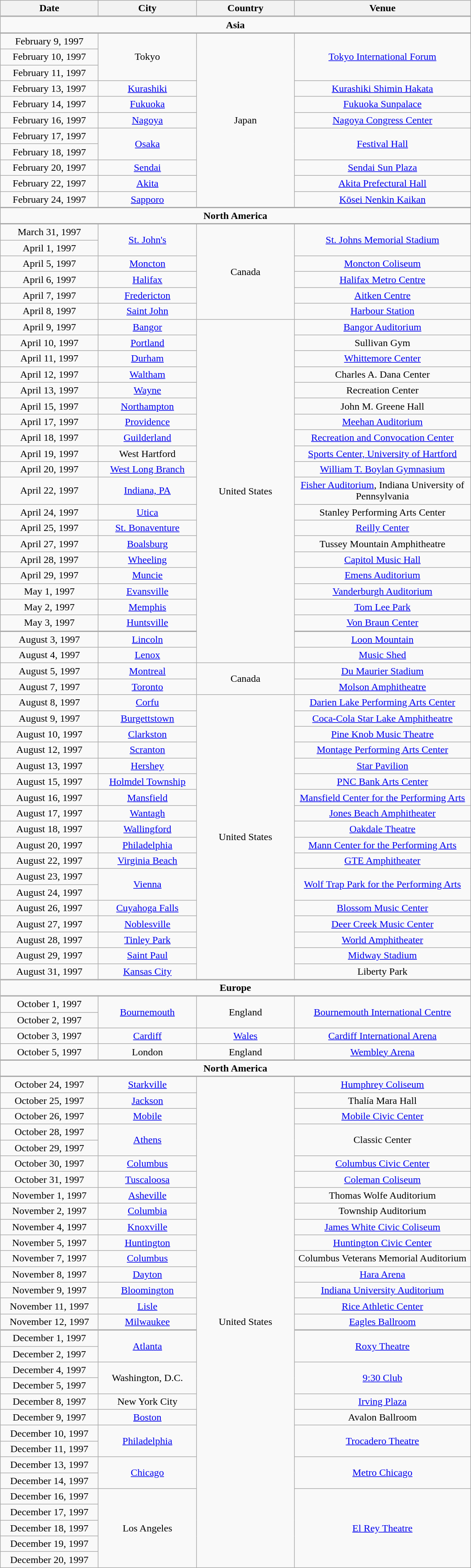<table class="wikitable" style="text-align:center;">
<tr>
<th width="150">Date</th>
<th width="150">City</th>
<th width="150">Country</th>
<th width="275">Venue</th>
</tr>
<tr style="border-top:2px solid #aaaaaa">
<td colspan="4"><strong>Asia</strong></td>
</tr>
<tr style="border-top:2px solid #aaaaaa">
<td>February 9, 1997</td>
<td rowspan="3">Tokyo</td>
<td rowspan="11">Japan</td>
<td rowspan="3"><a href='#'>Tokyo International Forum</a></td>
</tr>
<tr>
<td>February 10, 1997</td>
</tr>
<tr>
<td>February 11, 1997</td>
</tr>
<tr>
<td>February 13, 1997</td>
<td><a href='#'>Kurashiki</a></td>
<td><a href='#'>Kurashiki Shimin Hakata</a></td>
</tr>
<tr>
<td>February 14, 1997</td>
<td><a href='#'>Fukuoka</a></td>
<td><a href='#'>Fukuoka Sunpalace</a></td>
</tr>
<tr>
<td>February 16, 1997</td>
<td><a href='#'>Nagoya</a></td>
<td><a href='#'>Nagoya Congress Center</a></td>
</tr>
<tr>
<td>February 17, 1997</td>
<td rowspan="2"><a href='#'>Osaka</a></td>
<td rowspan="2"><a href='#'>Festival Hall</a></td>
</tr>
<tr>
<td>February 18, 1997</td>
</tr>
<tr>
<td>February 20, 1997</td>
<td><a href='#'>Sendai</a></td>
<td><a href='#'>Sendai Sun Plaza</a></td>
</tr>
<tr>
<td>February 22, 1997</td>
<td><a href='#'>Akita</a></td>
<td><a href='#'>Akita Prefectural Hall</a></td>
</tr>
<tr>
<td>February 24, 1997</td>
<td><a href='#'>Sapporo</a></td>
<td><a href='#'>Kōsei Nenkin Kaikan</a></td>
</tr>
<tr style="border-top:2px solid #aaaaaa">
<td colspan="4"><strong>North America</strong></td>
</tr>
<tr style="border-top:2px solid #aaaaaa">
<td>March 31, 1997</td>
<td rowspan="2"><a href='#'>St. John's</a></td>
<td rowspan="6">Canada</td>
<td rowspan="2"><a href='#'>St. Johns Memorial Stadium</a></td>
</tr>
<tr>
<td>April 1, 1997</td>
</tr>
<tr>
<td>April 5, 1997</td>
<td><a href='#'>Moncton</a></td>
<td><a href='#'>Moncton Coliseum</a></td>
</tr>
<tr>
<td>April 6, 1997</td>
<td><a href='#'>Halifax</a></td>
<td><a href='#'>Halifax Metro Centre</a></td>
</tr>
<tr>
<td>April 7, 1997</td>
<td><a href='#'>Fredericton</a></td>
<td><a href='#'>Aitken Centre</a></td>
</tr>
<tr>
<td>April 8, 1997</td>
<td><a href='#'>Saint John</a></td>
<td><a href='#'>Harbour Station</a></td>
</tr>
<tr>
<td>April 9, 1997</td>
<td><a href='#'>Bangor</a></td>
<td rowspan="21">United States</td>
<td><a href='#'>Bangor Auditorium</a></td>
</tr>
<tr>
<td>April 10, 1997</td>
<td><a href='#'>Portland</a></td>
<td>Sullivan Gym</td>
</tr>
<tr>
<td>April 11, 1997</td>
<td><a href='#'>Durham</a></td>
<td><a href='#'>Whittemore Center</a></td>
</tr>
<tr>
<td>April 12, 1997</td>
<td><a href='#'>Waltham</a></td>
<td>Charles A. Dana Center</td>
</tr>
<tr>
<td>April 13, 1997</td>
<td><a href='#'>Wayne</a></td>
<td>Recreation Center</td>
</tr>
<tr>
<td>April 15, 1997</td>
<td><a href='#'>Northampton</a></td>
<td>John M. Greene Hall</td>
</tr>
<tr>
<td>April 17, 1997</td>
<td><a href='#'>Providence</a></td>
<td><a href='#'>Meehan Auditorium</a></td>
</tr>
<tr>
<td>April 18, 1997</td>
<td><a href='#'>Guilderland</a></td>
<td><a href='#'>Recreation and Convocation Center</a></td>
</tr>
<tr>
<td>April 19, 1997</td>
<td>West Hartford</td>
<td><a href='#'>Sports Center, University of Hartford</a></td>
</tr>
<tr>
<td>April 20, 1997</td>
<td><a href='#'>West Long Branch</a></td>
<td><a href='#'>William T. Boylan Gymnasium</a></td>
</tr>
<tr>
<td>April 22, 1997</td>
<td><a href='#'>Indiana, PA</a></td>
<td><a href='#'>Fisher Auditorium</a>, Indiana University of Pennsylvania</td>
</tr>
<tr>
<td>April 24, 1997</td>
<td><a href='#'>Utica</a></td>
<td>Stanley Performing Arts Center</td>
</tr>
<tr>
<td>April 25, 1997</td>
<td><a href='#'>St. Bonaventure</a></td>
<td><a href='#'>Reilly Center</a></td>
</tr>
<tr>
<td>April 27, 1997</td>
<td><a href='#'>Boalsburg</a></td>
<td>Tussey Mountain Amphitheatre</td>
</tr>
<tr>
<td>April 28, 1997</td>
<td><a href='#'>Wheeling</a></td>
<td><a href='#'>Capitol Music Hall</a></td>
</tr>
<tr>
<td>April 29, 1997</td>
<td><a href='#'>Muncie</a></td>
<td><a href='#'>Emens Auditorium</a></td>
</tr>
<tr>
<td>May 1, 1997</td>
<td><a href='#'>Evansville</a></td>
<td><a href='#'>Vanderburgh Auditorium</a></td>
</tr>
<tr>
<td>May 2, 1997</td>
<td><a href='#'>Memphis</a></td>
<td><a href='#'>Tom Lee Park</a></td>
</tr>
<tr>
<td>May 3, 1997</td>
<td><a href='#'>Huntsville</a></td>
<td><a href='#'>Von Braun Center</a></td>
</tr>
<tr style="border-top:2px solid #aaaaaa">
<td>August 3, 1997</td>
<td><a href='#'>Lincoln</a></td>
<td><a href='#'>Loon Mountain</a></td>
</tr>
<tr>
<td>August 4, 1997</td>
<td><a href='#'>Lenox</a></td>
<td><a href='#'>Music Shed</a></td>
</tr>
<tr>
<td>August 5, 1997</td>
<td><a href='#'>Montreal</a></td>
<td rowspan="2">Canada</td>
<td><a href='#'>Du Maurier Stadium</a></td>
</tr>
<tr>
<td>August 7, 1997</td>
<td><a href='#'>Toronto</a></td>
<td><a href='#'>Molson Amphitheatre</a></td>
</tr>
<tr>
<td>August 8, 1997</td>
<td><a href='#'>Corfu</a></td>
<td rowspan="18">United States</td>
<td><a href='#'>Darien Lake Performing Arts Center</a></td>
</tr>
<tr>
<td>August 9, 1997</td>
<td><a href='#'>Burgettstown</a></td>
<td><a href='#'>Coca-Cola Star Lake Amphitheatre</a></td>
</tr>
<tr>
<td>August 10, 1997</td>
<td><a href='#'>Clarkston</a></td>
<td><a href='#'>Pine Knob Music Theatre</a></td>
</tr>
<tr>
<td>August 12, 1997</td>
<td><a href='#'>Scranton</a></td>
<td><a href='#'>Montage Performing Arts Center</a></td>
</tr>
<tr>
<td>August 13, 1997</td>
<td><a href='#'>Hershey</a></td>
<td><a href='#'>Star Pavilion</a></td>
</tr>
<tr>
<td>August 15, 1997</td>
<td><a href='#'>Holmdel Township</a></td>
<td><a href='#'>PNC Bank Arts Center</a></td>
</tr>
<tr>
<td>August 16, 1997</td>
<td><a href='#'>Mansfield</a></td>
<td><a href='#'>Mansfield Center for the Performing Arts</a></td>
</tr>
<tr>
<td>August 17, 1997</td>
<td><a href='#'>Wantagh</a></td>
<td><a href='#'>Jones Beach Amphitheater</a></td>
</tr>
<tr>
<td>August 18, 1997</td>
<td><a href='#'>Wallingford</a></td>
<td><a href='#'>Oakdale Theatre</a></td>
</tr>
<tr>
<td>August 20, 1997</td>
<td><a href='#'>Philadelphia</a></td>
<td><a href='#'>Mann Center for the Performing Arts</a></td>
</tr>
<tr>
<td>August 22, 1997</td>
<td><a href='#'>Virginia Beach</a></td>
<td><a href='#'>GTE Amphitheater</a></td>
</tr>
<tr>
<td>August 23, 1997</td>
<td rowspan="2"><a href='#'>Vienna</a></td>
<td rowspan="2"><a href='#'>Wolf Trap Park for the Performing Arts</a></td>
</tr>
<tr>
<td>August 24, 1997</td>
</tr>
<tr>
<td>August 26, 1997</td>
<td><a href='#'>Cuyahoga Falls</a></td>
<td><a href='#'>Blossom Music Center</a></td>
</tr>
<tr>
<td>August 27, 1997</td>
<td><a href='#'>Noblesville</a></td>
<td><a href='#'>Deer Creek Music Center</a></td>
</tr>
<tr>
<td>August 28, 1997</td>
<td><a href='#'>Tinley Park</a></td>
<td><a href='#'>World Amphitheater</a></td>
</tr>
<tr>
<td>August 29, 1997</td>
<td><a href='#'>Saint Paul</a></td>
<td><a href='#'>Midway Stadium</a></td>
</tr>
<tr>
<td>August 31, 1997</td>
<td><a href='#'>Kansas City</a></td>
<td>Liberty Park</td>
</tr>
<tr style="border-top:2px solid #aaaaaa">
<td colspan="4"><strong>Europe</strong></td>
</tr>
<tr style="border-top:2px solid #aaaaaa">
<td>October 1, 1997</td>
<td rowspan="2"><a href='#'>Bournemouth</a></td>
<td rowspan="2">England</td>
<td rowspan="2"><a href='#'>Bournemouth International Centre</a></td>
</tr>
<tr>
<td>October 2, 1997</td>
</tr>
<tr>
<td>October 3, 1997</td>
<td><a href='#'>Cardiff</a></td>
<td><a href='#'>Wales</a></td>
<td><a href='#'>Cardiff International Arena</a></td>
</tr>
<tr>
<td>October 5, 1997</td>
<td>London</td>
<td>England</td>
<td><a href='#'>Wembley Arena</a></td>
</tr>
<tr style="border-top:2px solid #aaaaaa">
<td colspan="4"><strong>North America</strong></td>
</tr>
<tr style="border-top:2px solid #aaaaaa">
<td>October 24, 1997</td>
<td><a href='#'>Starkville</a></td>
<td rowspan="31">United States</td>
<td><a href='#'>Humphrey Coliseum</a></td>
</tr>
<tr>
<td>October 25, 1997</td>
<td><a href='#'>Jackson</a></td>
<td>Thalía Mara Hall</td>
</tr>
<tr>
<td>October 26, 1997</td>
<td><a href='#'>Mobile</a></td>
<td><a href='#'>Mobile Civic Center</a></td>
</tr>
<tr>
<td>October 28, 1997</td>
<td rowspan="2"><a href='#'>Athens</a></td>
<td rowspan="2">Classic Center</td>
</tr>
<tr>
<td>October 29, 1997</td>
</tr>
<tr>
<td>October 30, 1997</td>
<td><a href='#'>Columbus</a></td>
<td><a href='#'>Columbus Civic Center</a></td>
</tr>
<tr>
<td>October 31, 1997</td>
<td><a href='#'>Tuscaloosa</a></td>
<td><a href='#'>Coleman Coliseum</a></td>
</tr>
<tr>
<td>November 1, 1997</td>
<td><a href='#'>Asheville</a></td>
<td>Thomas Wolfe Auditorium</td>
</tr>
<tr>
<td>November 2, 1997</td>
<td><a href='#'>Columbia</a></td>
<td>Township Auditorium</td>
</tr>
<tr>
<td>November 4, 1997</td>
<td><a href='#'>Knoxville</a></td>
<td><a href='#'>James White Civic Coliseum</a></td>
</tr>
<tr>
<td>November 5, 1997</td>
<td><a href='#'>Huntington</a></td>
<td><a href='#'>Huntington Civic Center</a></td>
</tr>
<tr>
<td>November 7, 1997</td>
<td><a href='#'>Columbus</a></td>
<td>Columbus Veterans Memorial Auditorium</td>
</tr>
<tr>
<td>November 8, 1997</td>
<td><a href='#'>Dayton</a></td>
<td><a href='#'>Hara Arena</a></td>
</tr>
<tr>
<td>November 9, 1997</td>
<td><a href='#'>Bloomington</a></td>
<td><a href='#'>Indiana University Auditorium</a></td>
</tr>
<tr>
<td>November 11, 1997</td>
<td><a href='#'>Lisle</a></td>
<td><a href='#'>Rice Athletic Center</a></td>
</tr>
<tr>
<td>November 12, 1997</td>
<td><a href='#'>Milwaukee</a></td>
<td><a href='#'>Eagles Ballroom</a></td>
</tr>
<tr style="border-top:2px solid #aaaaaa">
<td>December 1, 1997</td>
<td rowspan="2"><a href='#'>Atlanta</a></td>
<td rowspan="2"><a href='#'>Roxy Theatre</a></td>
</tr>
<tr>
<td>December 2, 1997</td>
</tr>
<tr>
<td>December 4, 1997</td>
<td rowspan="2">Washington, D.C.</td>
<td rowspan="2"><a href='#'>9:30 Club</a></td>
</tr>
<tr>
<td>December 5, 1997</td>
</tr>
<tr>
<td>December 8, 1997</td>
<td>New York City</td>
<td><a href='#'>Irving Plaza</a></td>
</tr>
<tr>
<td>December 9, 1997</td>
<td><a href='#'>Boston</a></td>
<td>Avalon Ballroom</td>
</tr>
<tr>
<td>December 10, 1997</td>
<td rowspan="2"><a href='#'>Philadelphia</a></td>
<td rowspan="2"><a href='#'>Trocadero Theatre</a></td>
</tr>
<tr>
<td>December 11, 1997</td>
</tr>
<tr>
<td>December 13, 1997</td>
<td rowspan="2"><a href='#'>Chicago</a></td>
<td rowspan="2"><a href='#'>Metro Chicago</a></td>
</tr>
<tr>
<td>December 14, 1997</td>
</tr>
<tr>
<td>December 16, 1997</td>
<td rowspan="5">Los Angeles</td>
<td rowspan="5"><a href='#'>El Rey Theatre</a></td>
</tr>
<tr>
<td>December 17, 1997</td>
</tr>
<tr>
<td>December 18, 1997</td>
</tr>
<tr>
<td>December 19, 1997</td>
</tr>
<tr>
<td>December 20, 1997</td>
</tr>
</table>
